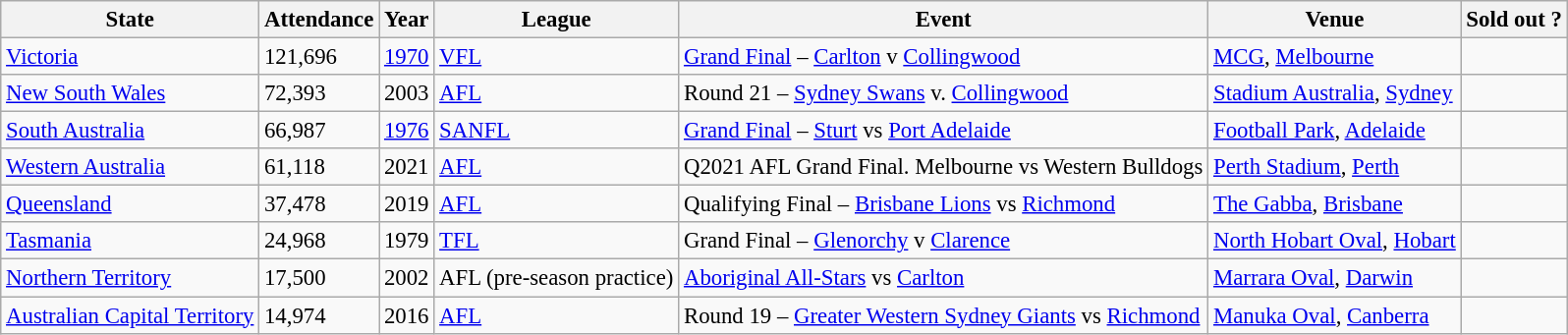<table class="wikitable" style="font-size: 95%;">
<tr>
<th>State</th>
<th>Attendance</th>
<th>Year</th>
<th>League</th>
<th>Event</th>
<th>Venue</th>
<th>Sold out ?</th>
</tr>
<tr>
<td><a href='#'>Victoria</a></td>
<td>121,696</td>
<td><a href='#'>1970</a></td>
<td><a href='#'>VFL</a></td>
<td><a href='#'>Grand Final</a> – <a href='#'>Carlton</a> v <a href='#'>Collingwood</a></td>
<td><a href='#'>MCG</a>, <a href='#'>Melbourne</a></td>
<td></td>
</tr>
<tr>
<td><a href='#'>New South Wales</a></td>
<td>72,393</td>
<td>2003</td>
<td><a href='#'>AFL</a></td>
<td>Round 21 – <a href='#'>Sydney Swans</a> v. <a href='#'>Collingwood</a></td>
<td><a href='#'>Stadium Australia</a>, <a href='#'>Sydney</a></td>
<td></td>
</tr>
<tr>
<td><a href='#'>South Australia</a></td>
<td>66,987</td>
<td><a href='#'>1976</a></td>
<td><a href='#'>SANFL</a></td>
<td><a href='#'>Grand Final</a> – <a href='#'>Sturt</a> vs <a href='#'>Port Adelaide</a></td>
<td><a href='#'>Football Park</a>, <a href='#'>Adelaide</a></td>
<td></td>
</tr>
<tr>
<td><a href='#'>Western Australia</a></td>
<td>61,118</td>
<td>2021</td>
<td><a href='#'>AFL</a></td>
<td>Q2021 AFL Grand Final. Melbourne vs Western Bulldogs</td>
<td><a href='#'>Perth Stadium</a>, <a href='#'>Perth</a></td>
<td></td>
</tr>
<tr>
<td><a href='#'>Queensland</a></td>
<td>37,478</td>
<td>2019</td>
<td><a href='#'>AFL</a></td>
<td>Qualifying Final – <a href='#'>Brisbane Lions</a> vs <a href='#'>Richmond</a></td>
<td><a href='#'>The Gabba</a>, <a href='#'>Brisbane</a></td>
<td></td>
</tr>
<tr>
<td><a href='#'>Tasmania</a></td>
<td>24,968</td>
<td>1979</td>
<td><a href='#'>TFL</a></td>
<td>Grand Final – <a href='#'>Glenorchy</a> v <a href='#'>Clarence</a></td>
<td><a href='#'>North Hobart Oval</a>, <a href='#'>Hobart</a></td>
<td></td>
</tr>
<tr>
<td><a href='#'>Northern Territory</a></td>
<td>17,500</td>
<td>2002</td>
<td>AFL (pre-season practice)</td>
<td><a href='#'>Aboriginal All-Stars</a> vs <a href='#'>Carlton</a></td>
<td><a href='#'>Marrara Oval</a>, <a href='#'>Darwin</a></td>
<td></td>
</tr>
<tr>
<td><a href='#'>Australian Capital Territory</a></td>
<td>14,974</td>
<td>2016</td>
<td><a href='#'>AFL</a></td>
<td>Round 19 – <a href='#'>Greater Western Sydney Giants</a> vs <a href='#'>Richmond</a></td>
<td><a href='#'>Manuka Oval</a>, <a href='#'>Canberra</a></td>
<td></td>
</tr>
</table>
